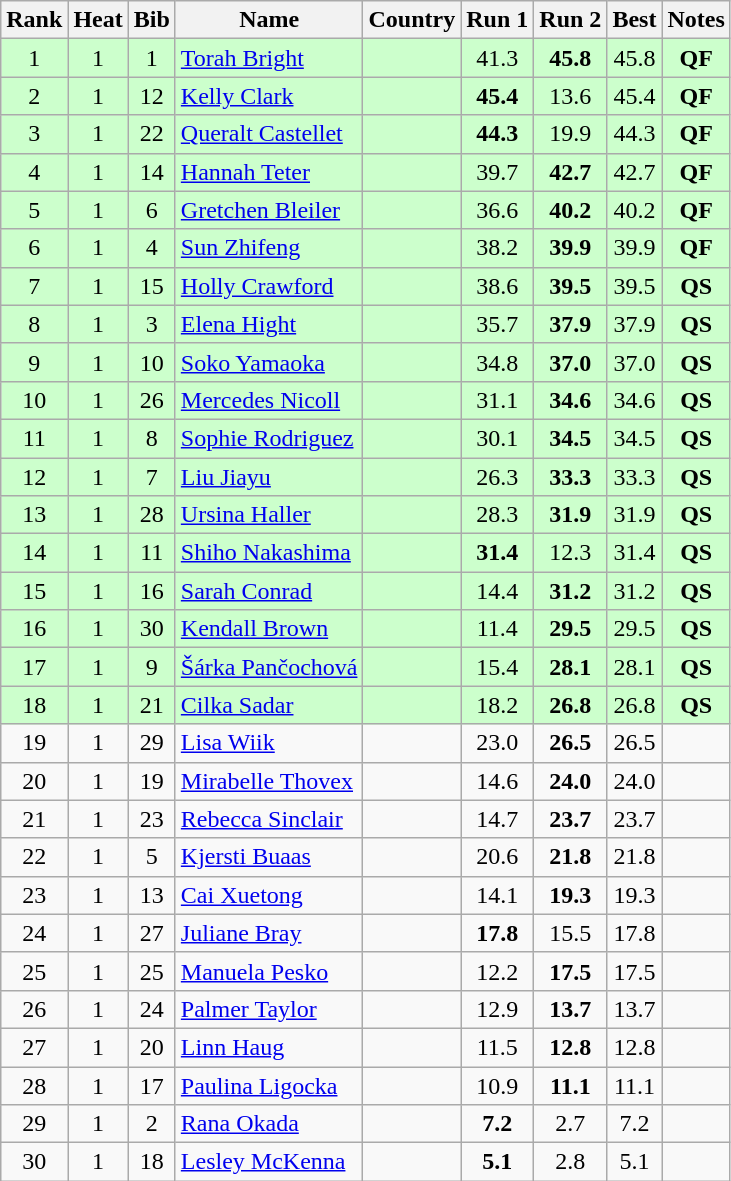<table class="wikitable sortable" style="text-align:center">
<tr>
<th>Rank</th>
<th>Heat</th>
<th>Bib</th>
<th>Name</th>
<th>Country</th>
<th>Run 1</th>
<th>Run 2</th>
<th>Best</th>
<th>Notes</th>
</tr>
<tr bgcolor="#ccffcc">
<td>1</td>
<td>1</td>
<td>1</td>
<td align=left><a href='#'>Torah Bright</a></td>
<td align=left></td>
<td>41.3</td>
<td><strong>45.8</strong></td>
<td>45.8</td>
<td><strong>QF</strong></td>
</tr>
<tr bgcolor="#ccffcc">
<td>2</td>
<td>1</td>
<td>12</td>
<td align=left><a href='#'>Kelly Clark</a></td>
<td align=left></td>
<td><strong>45.4</strong></td>
<td>13.6</td>
<td>45.4</td>
<td><strong>QF</strong></td>
</tr>
<tr bgcolor="#ccffcc">
<td>3</td>
<td>1</td>
<td>22</td>
<td align=left><a href='#'>Queralt Castellet</a></td>
<td align=left></td>
<td><strong>44.3</strong></td>
<td>19.9</td>
<td>44.3</td>
<td><strong>QF</strong></td>
</tr>
<tr bgcolor="#ccffcc">
<td>4</td>
<td>1</td>
<td>14</td>
<td align=left><a href='#'>Hannah Teter</a></td>
<td align=left></td>
<td>39.7</td>
<td><strong>42.7</strong></td>
<td>42.7</td>
<td><strong>QF</strong></td>
</tr>
<tr bgcolor="#ccffcc">
<td>5</td>
<td>1</td>
<td>6</td>
<td align=left><a href='#'>Gretchen Bleiler</a></td>
<td align=left></td>
<td>36.6</td>
<td><strong>40.2</strong></td>
<td>40.2</td>
<td><strong>QF</strong></td>
</tr>
<tr bgcolor="#ccffcc">
<td>6</td>
<td>1</td>
<td>4</td>
<td align=left><a href='#'>Sun Zhifeng</a></td>
<td align=left></td>
<td>38.2</td>
<td><strong>39.9</strong></td>
<td>39.9</td>
<td><strong>QF</strong></td>
</tr>
<tr bgcolor="#ccffcc">
<td>7</td>
<td>1</td>
<td>15</td>
<td align=left><a href='#'>Holly Crawford</a></td>
<td align=left></td>
<td>38.6</td>
<td><strong>39.5</strong></td>
<td>39.5</td>
<td><strong>QS</strong></td>
</tr>
<tr bgcolor="#ccffcc">
<td>8</td>
<td>1</td>
<td>3</td>
<td align=left><a href='#'>Elena Hight</a></td>
<td align=left></td>
<td>35.7</td>
<td><strong>37.9</strong></td>
<td>37.9</td>
<td><strong>QS</strong></td>
</tr>
<tr bgcolor="#ccffcc">
<td>9</td>
<td>1</td>
<td>10</td>
<td align=left><a href='#'>Soko Yamaoka</a></td>
<td align=left></td>
<td>34.8</td>
<td><strong>37.0</strong></td>
<td>37.0</td>
<td><strong>QS</strong></td>
</tr>
<tr bgcolor="#ccffcc">
<td>10</td>
<td>1</td>
<td>26</td>
<td align=left><a href='#'>Mercedes Nicoll</a></td>
<td align=left></td>
<td>31.1</td>
<td><strong>34.6</strong></td>
<td>34.6</td>
<td><strong>QS</strong></td>
</tr>
<tr bgcolor="#ccffcc">
<td>11</td>
<td>1</td>
<td>8</td>
<td align=left><a href='#'>Sophie Rodriguez</a></td>
<td align=left></td>
<td>30.1</td>
<td><strong>34.5</strong></td>
<td>34.5</td>
<td><strong>QS</strong></td>
</tr>
<tr bgcolor="#ccffcc">
<td>12</td>
<td>1</td>
<td>7</td>
<td align=left><a href='#'>Liu Jiayu</a></td>
<td align=left></td>
<td>26.3</td>
<td><strong>33.3</strong></td>
<td>33.3</td>
<td><strong>QS</strong></td>
</tr>
<tr bgcolor="#ccffcc">
<td>13</td>
<td>1</td>
<td>28</td>
<td align=left><a href='#'>Ursina Haller</a></td>
<td align=left></td>
<td>28.3</td>
<td><strong>31.9</strong></td>
<td>31.9</td>
<td><strong>QS</strong></td>
</tr>
<tr bgcolor="#ccffcc">
<td>14</td>
<td>1</td>
<td>11</td>
<td align=left><a href='#'>Shiho Nakashima</a></td>
<td align=left></td>
<td><strong>31.4</strong></td>
<td>12.3</td>
<td>31.4</td>
<td><strong>QS</strong></td>
</tr>
<tr bgcolor="#ccffcc">
<td>15</td>
<td>1</td>
<td>16</td>
<td align=left><a href='#'>Sarah Conrad</a></td>
<td align=left></td>
<td>14.4</td>
<td><strong>31.2</strong></td>
<td>31.2</td>
<td><strong>QS</strong></td>
</tr>
<tr bgcolor="#ccffcc">
<td>16</td>
<td>1</td>
<td>30</td>
<td align=left><a href='#'>Kendall Brown</a></td>
<td align=left></td>
<td>11.4</td>
<td><strong>29.5</strong></td>
<td>29.5</td>
<td><strong>QS</strong></td>
</tr>
<tr bgcolor="#ccffcc">
<td>17</td>
<td>1</td>
<td>9</td>
<td align=left><a href='#'>Šárka Pančochová</a></td>
<td align=left></td>
<td>15.4</td>
<td><strong>28.1</strong></td>
<td>28.1</td>
<td><strong>QS</strong></td>
</tr>
<tr bgcolor="#ccffcc">
<td>18</td>
<td>1</td>
<td>21</td>
<td align=left><a href='#'>Cilka Sadar</a></td>
<td align=left></td>
<td>18.2</td>
<td><strong>26.8</strong></td>
<td>26.8</td>
<td><strong>QS</strong></td>
</tr>
<tr>
<td>19</td>
<td>1</td>
<td>29</td>
<td align=left><a href='#'>Lisa Wiik</a></td>
<td align=left></td>
<td>23.0</td>
<td><strong>26.5</strong></td>
<td>26.5</td>
<td></td>
</tr>
<tr>
<td>20</td>
<td>1</td>
<td>19</td>
<td align=left><a href='#'>Mirabelle Thovex</a></td>
<td align=left></td>
<td>14.6</td>
<td><strong>24.0</strong></td>
<td>24.0</td>
<td></td>
</tr>
<tr>
<td>21</td>
<td>1</td>
<td>23</td>
<td align=left><a href='#'>Rebecca Sinclair</a></td>
<td align=left></td>
<td>14.7</td>
<td><strong>23.7</strong></td>
<td>23.7</td>
<td></td>
</tr>
<tr>
<td>22</td>
<td>1</td>
<td>5</td>
<td align=left><a href='#'>Kjersti Buaas</a></td>
<td align=left></td>
<td>20.6</td>
<td><strong>21.8</strong></td>
<td>21.8</td>
<td></td>
</tr>
<tr>
<td>23</td>
<td>1</td>
<td>13</td>
<td align=left><a href='#'>Cai Xuetong</a></td>
<td align=left></td>
<td>14.1</td>
<td><strong>19.3</strong></td>
<td>19.3</td>
<td></td>
</tr>
<tr>
<td>24</td>
<td>1</td>
<td>27</td>
<td align=left><a href='#'>Juliane Bray</a></td>
<td align=left></td>
<td><strong>17.8</strong></td>
<td>15.5</td>
<td>17.8</td>
<td></td>
</tr>
<tr>
<td>25</td>
<td>1</td>
<td>25</td>
<td align=left><a href='#'>Manuela Pesko</a></td>
<td align=left></td>
<td>12.2</td>
<td><strong>17.5</strong></td>
<td>17.5</td>
<td></td>
</tr>
<tr>
<td>26</td>
<td>1</td>
<td>24</td>
<td align=left><a href='#'>Palmer Taylor</a></td>
<td align=left></td>
<td>12.9</td>
<td><strong>13.7</strong></td>
<td>13.7</td>
<td></td>
</tr>
<tr>
<td>27</td>
<td>1</td>
<td>20</td>
<td align=left><a href='#'>Linn Haug</a></td>
<td align=left></td>
<td>11.5</td>
<td><strong>12.8</strong></td>
<td>12.8</td>
<td></td>
</tr>
<tr>
<td>28</td>
<td>1</td>
<td>17</td>
<td align=left><a href='#'>Paulina Ligocka</a></td>
<td align=left></td>
<td>10.9</td>
<td><strong>11.1</strong></td>
<td>11.1</td>
<td></td>
</tr>
<tr>
<td>29</td>
<td>1</td>
<td>2</td>
<td align=left><a href='#'>Rana Okada</a></td>
<td align=left></td>
<td><strong>7.2</strong></td>
<td>2.7</td>
<td>7.2</td>
<td></td>
</tr>
<tr>
<td>30</td>
<td>1</td>
<td>18</td>
<td align=left><a href='#'>Lesley McKenna</a></td>
<td align=left></td>
<td><strong>5.1</strong></td>
<td>2.8</td>
<td>5.1</td>
<td></td>
</tr>
</table>
